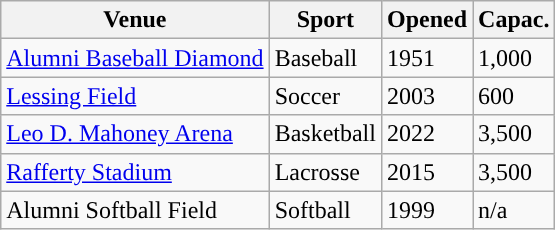<table class="wikitable sortable"; style= "text-align: ">
<tr>
<th width=px>Venue</th>
<th width=px>Sport</th>
<th width=px>Opened</th>
<th width=px>Capac.</th>
</tr>
<tr>
<td><a href='#'>Alumni Baseball Diamond</a></td>
<td>Baseball</td>
<td>1951</td>
<td>1,000</td>
</tr>
<tr>
<td><a href='#'>Lessing Field</a></td>
<td>Soccer</td>
<td>2003</td>
<td>600</td>
</tr>
<tr>
<td><a href='#'>Leo D. Mahoney Arena</a></td>
<td>Basketball</td>
<td>2022</td>
<td>3,500 </td>
</tr>
<tr>
<td><a href='#'>Rafferty Stadium</a></td>
<td>Lacrosse</td>
<td>2015</td>
<td>3,500</td>
</tr>
<tr>
<td>Alumni Softball Field</td>
<td>Softball</td>
<td>1999</td>
<td>n/a</td>
</tr>
</table>
